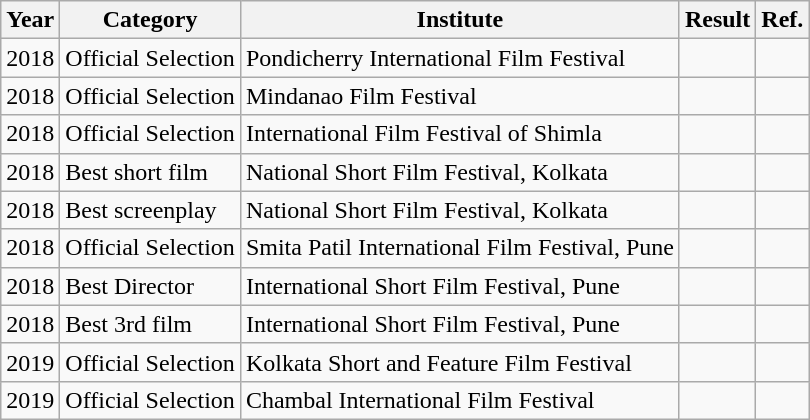<table class="wikitable sortable">
<tr>
<th>Year</th>
<th>Category</th>
<th>Institute</th>
<th>Result</th>
<th>Ref.</th>
</tr>
<tr>
<td>2018</td>
<td>Official Selection</td>
<td>Pondicherry International Film Festival</td>
<td></td>
<td></td>
</tr>
<tr>
<td>2018</td>
<td>Official Selection</td>
<td>Mindanao Film Festival</td>
<td></td>
<td></td>
</tr>
<tr>
<td>2018</td>
<td>Official Selection</td>
<td>International Film Festival of Shimla</td>
<td></td>
<td></td>
</tr>
<tr>
<td>2018</td>
<td>Best short film</td>
<td>National Short Film Festival, Kolkata</td>
<td></td>
<td></td>
</tr>
<tr>
<td>2018</td>
<td>Best screenplay</td>
<td>National Short Film Festival, Kolkata</td>
<td></td>
<td></td>
</tr>
<tr>
<td>2018</td>
<td>Official Selection</td>
<td>Smita Patil International Film Festival, Pune</td>
<td></td>
<td></td>
</tr>
<tr>
<td>2018</td>
<td>Best Director</td>
<td>International Short Film Festival, Pune</td>
<td></td>
<td></td>
</tr>
<tr>
<td>2018</td>
<td>Best 3rd film</td>
<td>International Short Film Festival, Pune</td>
<td></td>
<td></td>
</tr>
<tr>
<td>2019</td>
<td>Official Selection</td>
<td>Kolkata Short and Feature Film Festival</td>
<td></td>
<td></td>
</tr>
<tr>
<td>2019</td>
<td>Official Selection</td>
<td>Chambal International Film Festival</td>
<td></td>
<td></td>
</tr>
</table>
